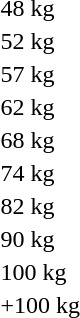<table>
<tr>
<td>48 kg</td>
<td></td>
<td></td>
<td></td>
</tr>
<tr>
<td>52 kg</td>
<td></td>
<td></td>
<td></td>
</tr>
<tr>
<td>57 kg</td>
<td></td>
<td></td>
<td></td>
</tr>
<tr>
<td>62 kg</td>
<td></td>
<td></td>
<td></td>
</tr>
<tr>
<td>68 kg</td>
<td></td>
<td></td>
<td></td>
</tr>
<tr>
<td>74 kg</td>
<td></td>
<td></td>
<td></td>
</tr>
<tr>
<td>82 kg</td>
<td></td>
<td></td>
<td></td>
</tr>
<tr>
<td>90 kg</td>
<td></td>
<td></td>
<td></td>
</tr>
<tr>
<td>100 kg</td>
<td></td>
<td></td>
<td></td>
</tr>
<tr>
<td>+100 kg</td>
<td></td>
<td></td>
<td></td>
</tr>
</table>
